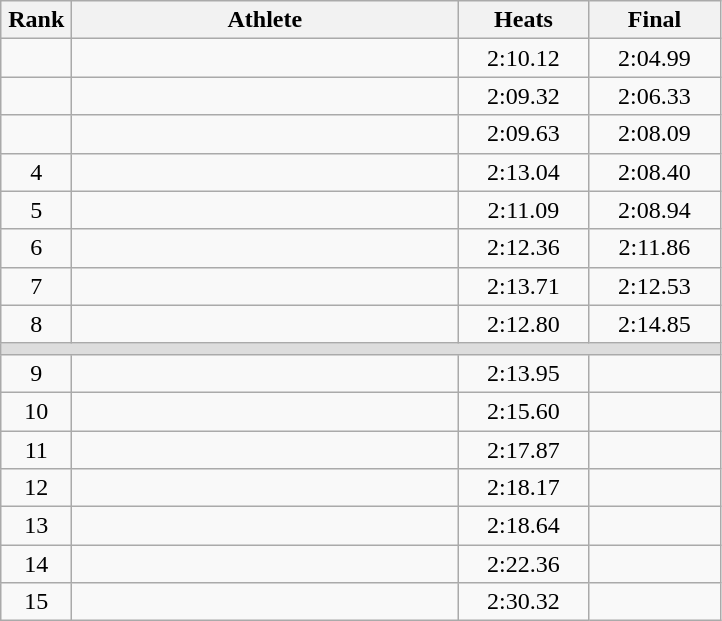<table class=wikitable style="text-align:center">
<tr>
<th width=40>Rank</th>
<th width=250>Athlete</th>
<th width=80>Heats</th>
<th width=80>Final</th>
</tr>
<tr>
<td></td>
<td align=left></td>
<td>2:10.12</td>
<td>2:04.99</td>
</tr>
<tr>
<td></td>
<td align=left></td>
<td>2:09.32</td>
<td>2:06.33</td>
</tr>
<tr>
<td></td>
<td align=left></td>
<td>2:09.63</td>
<td>2:08.09</td>
</tr>
<tr>
<td>4</td>
<td align=left></td>
<td>2:13.04</td>
<td>2:08.40</td>
</tr>
<tr>
<td>5</td>
<td align=left></td>
<td>2:11.09</td>
<td>2:08.94</td>
</tr>
<tr>
<td>6</td>
<td align=left></td>
<td>2:12.36</td>
<td>2:11.86</td>
</tr>
<tr>
<td>7</td>
<td align=left></td>
<td>2:13.71</td>
<td>2:12.53</td>
</tr>
<tr>
<td>8</td>
<td align=left></td>
<td>2:12.80</td>
<td>2:14.85</td>
</tr>
<tr bgcolor=#DDDDDD>
<td colspan=4></td>
</tr>
<tr>
<td>9</td>
<td align=left></td>
<td>2:13.95</td>
<td></td>
</tr>
<tr>
<td>10</td>
<td align=left></td>
<td>2:15.60</td>
<td></td>
</tr>
<tr>
<td>11</td>
<td align=left></td>
<td>2:17.87</td>
<td></td>
</tr>
<tr>
<td>12</td>
<td align=left></td>
<td>2:18.17</td>
<td></td>
</tr>
<tr>
<td>13</td>
<td align=left></td>
<td>2:18.64</td>
<td></td>
</tr>
<tr>
<td>14</td>
<td align=left></td>
<td>2:22.36</td>
<td></td>
</tr>
<tr>
<td>15</td>
<td align=left></td>
<td>2:30.32</td>
<td></td>
</tr>
</table>
